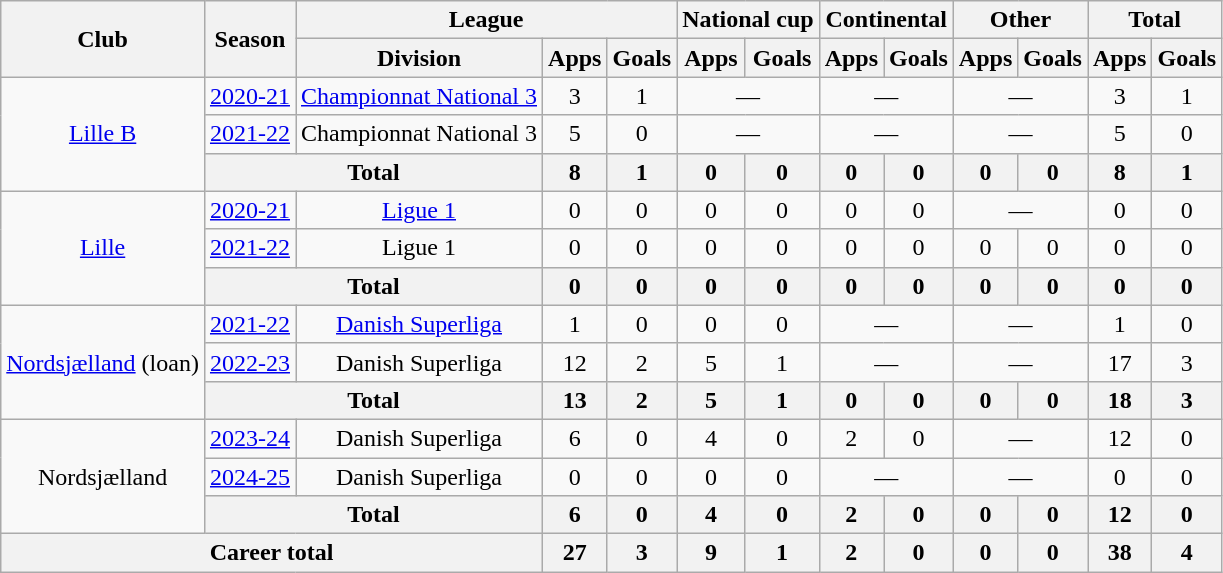<table class="wikitable" style="text-align: center">
<tr>
<th rowspan="2">Club</th>
<th rowspan="2">Season</th>
<th colspan="3">League</th>
<th colspan="2">National cup</th>
<th colspan="2">Continental</th>
<th colspan="2">Other</th>
<th colspan="2">Total</th>
</tr>
<tr>
<th>Division</th>
<th>Apps</th>
<th>Goals</th>
<th>Apps</th>
<th>Goals</th>
<th>Apps</th>
<th>Goals</th>
<th>Apps</th>
<th>Goals</th>
<th>Apps</th>
<th>Goals</th>
</tr>
<tr>
<td rowspan="3"><a href='#'>Lille B</a></td>
<td><a href='#'>2020-21</a></td>
<td><a href='#'>Championnat National 3</a></td>
<td>3</td>
<td>1</td>
<td colspan="2">—</td>
<td colspan="2">—</td>
<td colspan="2">—</td>
<td>3</td>
<td>1</td>
</tr>
<tr>
<td><a href='#'>2021-22</a></td>
<td>Championnat National 3</td>
<td>5</td>
<td>0</td>
<td colspan="2">—</td>
<td colspan="2">—</td>
<td colspan="2">—</td>
<td>5</td>
<td>0</td>
</tr>
<tr>
<th colspan="2">Total</th>
<th>8</th>
<th>1</th>
<th>0</th>
<th>0</th>
<th>0</th>
<th>0</th>
<th>0</th>
<th>0</th>
<th>8</th>
<th>1</th>
</tr>
<tr>
<td rowspan="3"><a href='#'>Lille</a></td>
<td><a href='#'>2020-21</a></td>
<td><a href='#'>Ligue 1</a></td>
<td>0</td>
<td>0</td>
<td>0</td>
<td>0</td>
<td>0</td>
<td>0</td>
<td colspan="2">—</td>
<td>0</td>
<td>0</td>
</tr>
<tr>
<td><a href='#'>2021-22</a></td>
<td>Ligue 1</td>
<td>0</td>
<td>0</td>
<td>0</td>
<td>0</td>
<td>0</td>
<td>0</td>
<td>0</td>
<td>0</td>
<td>0</td>
<td>0</td>
</tr>
<tr>
<th colspan="2">Total</th>
<th>0</th>
<th>0</th>
<th>0</th>
<th>0</th>
<th>0</th>
<th>0</th>
<th>0</th>
<th>0</th>
<th>0</th>
<th>0</th>
</tr>
<tr>
<td rowspan="3"><a href='#'>Nordsjælland</a> (loan)</td>
<td><a href='#'>2021-22</a></td>
<td><a href='#'>Danish Superliga</a></td>
<td>1</td>
<td>0</td>
<td>0</td>
<td>0</td>
<td colspan="2">—</td>
<td colspan="2">—</td>
<td>1</td>
<td>0</td>
</tr>
<tr>
<td><a href='#'>2022-23</a></td>
<td>Danish Superliga</td>
<td>12</td>
<td>2</td>
<td>5</td>
<td>1</td>
<td colspan="2">—</td>
<td colspan="2">—</td>
<td>17</td>
<td>3</td>
</tr>
<tr>
<th colspan="2">Total</th>
<th>13</th>
<th>2</th>
<th>5</th>
<th>1</th>
<th>0</th>
<th>0</th>
<th>0</th>
<th>0</th>
<th>18</th>
<th>3</th>
</tr>
<tr>
<td rowspan="3">Nordsjælland</td>
<td><a href='#'>2023-24</a></td>
<td>Danish Superliga</td>
<td>6</td>
<td>0</td>
<td>4</td>
<td>0</td>
<td>2</td>
<td>0</td>
<td colspan="2">—</td>
<td>12</td>
<td>0</td>
</tr>
<tr>
<td><a href='#'>2024-25</a></td>
<td>Danish Superliga</td>
<td>0</td>
<td>0</td>
<td>0</td>
<td>0</td>
<td colspan="2">—</td>
<td colspan="2">—</td>
<td>0</td>
<td>0</td>
</tr>
<tr>
<th colspan="2">Total</th>
<th>6</th>
<th>0</th>
<th>4</th>
<th>0</th>
<th>2</th>
<th>0</th>
<th>0</th>
<th>0</th>
<th>12</th>
<th>0</th>
</tr>
<tr>
<th colspan="3">Career total</th>
<th>27</th>
<th>3</th>
<th>9</th>
<th>1</th>
<th>2</th>
<th>0</th>
<th>0</th>
<th>0</th>
<th>38</th>
<th>4</th>
</tr>
</table>
